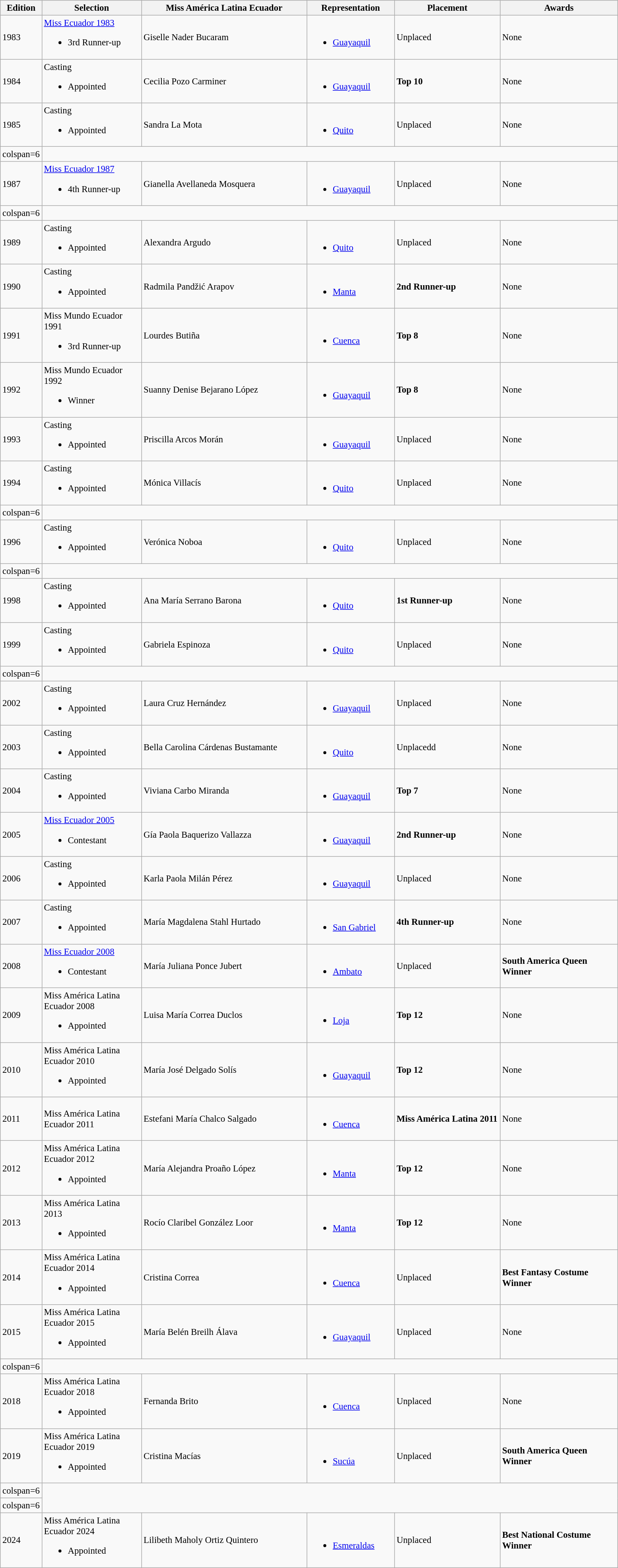<table class="wikitable sortable" style="font-size: 95%">
<tr>
<th width="2">Edition</th>
<th width="160">Selection</th>
<th width="270">Miss América Latina Ecuador</th>
<th width="140">Representation</th>
<th width="170">Placement</th>
<th width="190">Awards</th>
</tr>
<tr>
<td>1983</td>
<td><a href='#'>Miss Ecuador 1983</a><br><ul><li>3rd Runner-up</li></ul></td>
<td>Giselle Nader Bucaram</td>
<td><br><ul><li><a href='#'>Guayaquil</a></li></ul></td>
<td>Unplaced</td>
<td>None</td>
</tr>
<tr>
<td>1984</td>
<td>Casting<br><ul><li>Appointed</li></ul></td>
<td>Cecilia Pozo Carminer</td>
<td><br><ul><li><a href='#'>Guayaquil</a></li></ul></td>
<td><strong>Top 10</strong></td>
<td>None</td>
</tr>
<tr>
<td>1985</td>
<td>Casting<br><ul><li>Appointed</li></ul></td>
<td>Sandra La Mota</td>
<td><br><ul><li><a href='#'>Quito</a></li></ul></td>
<td>Unplaced</td>
<td>None</td>
</tr>
<tr>
<td>colspan=6 </td>
</tr>
<tr>
<td>1987</td>
<td><a href='#'>Miss Ecuador 1987</a><br><ul><li>4th Runner-up</li></ul></td>
<td>Gianella Avellaneda Mosquera</td>
<td><br><ul><li><a href='#'>Guayaquil</a></li></ul></td>
<td>Unplaced</td>
<td>None</td>
</tr>
<tr>
<td>colspan=6 </td>
</tr>
<tr>
<td>1989</td>
<td>Casting<br><ul><li>Appointed</li></ul></td>
<td>Alexandra Argudo</td>
<td><br><ul><li><a href='#'>Quito</a></li></ul></td>
<td>Unplaced</td>
<td>None</td>
</tr>
<tr>
<td>1990</td>
<td>Casting<br><ul><li>Appointed</li></ul></td>
<td>Radmila Pandžić Arapov</td>
<td><br><ul><li><a href='#'>Manta</a></li></ul></td>
<td><strong>2nd Runner-up</strong></td>
<td>None</td>
</tr>
<tr>
<td>1991</td>
<td>Miss Mundo Ecuador 1991<br><ul><li>3rd Runner-up</li></ul></td>
<td>Lourdes Butiña</td>
<td><br><ul><li><a href='#'>Cuenca</a></li></ul></td>
<td><strong>Top 8</strong></td>
<td>None</td>
</tr>
<tr>
<td>1992</td>
<td>Miss Mundo Ecuador 1992<br><ul><li>Winner</li></ul></td>
<td>Suanny Denise Bejarano López</td>
<td><br><ul><li><a href='#'>Guayaquil</a></li></ul></td>
<td><strong>Top 8</strong></td>
<td>None</td>
</tr>
<tr>
<td>1993</td>
<td>Casting<br><ul><li>Appointed</li></ul></td>
<td>Priscilla Arcos Morán</td>
<td><br><ul><li><a href='#'>Guayaquil</a></li></ul></td>
<td>Unplaced</td>
<td>None</td>
</tr>
<tr>
<td>1994</td>
<td>Casting<br><ul><li>Appointed</li></ul></td>
<td>Mónica Villacís</td>
<td><br><ul><li><a href='#'>Quito</a></li></ul></td>
<td>Unplaced</td>
<td>None</td>
</tr>
<tr>
<td>colspan=6 </td>
</tr>
<tr>
<td>1996</td>
<td>Casting<br><ul><li>Appointed</li></ul></td>
<td>Verónica Noboa</td>
<td><br><ul><li><a href='#'>Quito</a></li></ul></td>
<td>Unplaced</td>
<td>None</td>
</tr>
<tr>
<td>colspan=6 </td>
</tr>
<tr>
<td>1998</td>
<td>Casting<br><ul><li>Appointed</li></ul></td>
<td>Ana María Serrano Barona</td>
<td><br><ul><li><a href='#'>Quito</a></li></ul></td>
<td><strong>1st Runner-up</strong></td>
<td>None</td>
</tr>
<tr>
<td>1999</td>
<td>Casting<br><ul><li>Appointed</li></ul></td>
<td>Gabriela Espinoza</td>
<td><br><ul><li><a href='#'>Quito</a></li></ul></td>
<td>Unplaced</td>
<td>None</td>
</tr>
<tr>
<td>colspan=6 </td>
</tr>
<tr>
<td>2002</td>
<td>Casting<br><ul><li>Appointed</li></ul></td>
<td>Laura Cruz Hernández</td>
<td><br><ul><li><a href='#'>Guayaquil</a></li></ul></td>
<td>Unplaced</td>
<td>None</td>
</tr>
<tr>
<td>2003</td>
<td>Casting<br><ul><li>Appointed</li></ul></td>
<td>Bella Carolina Cárdenas Bustamante</td>
<td><br><ul><li><a href='#'>Quito</a></li></ul></td>
<td>Unplacedd</td>
<td>None</td>
</tr>
<tr>
<td>2004</td>
<td>Casting<br><ul><li>Appointed</li></ul></td>
<td>Viviana Carbo Miranda</td>
<td><br><ul><li><a href='#'>Guayaquil</a></li></ul></td>
<td><strong>Top 7</strong></td>
<td>None</td>
</tr>
<tr>
<td>2005</td>
<td><a href='#'>Miss Ecuador 2005</a><br><ul><li>Contestant</li></ul></td>
<td>Gía Paola Baquerizo Vallazza</td>
<td><br><ul><li><a href='#'>Guayaquil</a></li></ul></td>
<td><strong>2nd Runner-up</strong></td>
<td>None</td>
</tr>
<tr>
<td>2006</td>
<td>Casting<br><ul><li>Appointed</li></ul></td>
<td>Karla Paola Milán Pérez</td>
<td><br><ul><li><a href='#'>Guayaquil</a></li></ul></td>
<td>Unplaced</td>
<td>None</td>
</tr>
<tr>
<td>2007</td>
<td>Casting<br><ul><li>Appointed</li></ul></td>
<td>María Magdalena Stahl Hurtado</td>
<td><br><ul><li><a href='#'>San Gabriel</a></li></ul></td>
<td><strong>4th Runner-up</strong></td>
<td>None</td>
</tr>
<tr>
<td>2008</td>
<td><a href='#'>Miss Ecuador 2008</a><br><ul><li>Contestant</li></ul></td>
<td>María Juliana Ponce Jubert</td>
<td><br><ul><li><a href='#'>Ambato</a></li></ul></td>
<td>Unplaced</td>
<td><strong>South America Queen<br>Winner</strong></td>
</tr>
<tr>
<td>2009</td>
<td>Miss América Latina Ecuador 2008<br><ul><li>Appointed</li></ul></td>
<td>Luisa María Correa Duclos</td>
<td><br><ul><li><a href='#'>Loja</a></li></ul></td>
<td><strong>Top 12</strong></td>
<td>None</td>
</tr>
<tr>
<td>2010</td>
<td>Miss América Latina Ecuador 2010<br><ul><li>Appointed</li></ul></td>
<td>María José Delgado Solís</td>
<td><br><ul><li><a href='#'>Guayaquil</a></li></ul></td>
<td><strong>Top 12</strong></td>
<td>None</td>
</tr>
<tr>
<td>2011</td>
<td>Miss América Latina Ecuador 2011</td>
<td>Estefani María Chalco Salgado</td>
<td><br><ul><li><a href='#'>Cuenca</a></li></ul></td>
<td><strong>Miss América Latina 2011</strong></td>
<td>None</td>
</tr>
<tr>
<td>2012</td>
<td>Miss América Latina Ecuador 2012<br><ul><li>Appointed</li></ul></td>
<td>María Alejandra Proaño López</td>
<td><br><ul><li><a href='#'>Manta</a></li></ul></td>
<td><strong>Top 12</strong></td>
<td>None</td>
</tr>
<tr>
<td>2013</td>
<td>Miss América Latina 2013<br><ul><li>Appointed</li></ul></td>
<td>Rocío Claribel González Loor</td>
<td><br><ul><li><a href='#'>Manta</a></li></ul></td>
<td><strong>Top 12</strong></td>
<td>None</td>
</tr>
<tr>
<td>2014</td>
<td>Miss América Latina Ecuador 2014<br><ul><li>Appointed</li></ul></td>
<td>Cristina Correa</td>
<td><br><ul><li><a href='#'>Cuenca</a></li></ul></td>
<td>Unplaced</td>
<td><strong>Best Fantasy Costume<br>Winner</strong></td>
</tr>
<tr>
<td>2015</td>
<td>Miss América Latina Ecuador 2015<br><ul><li>Appointed</li></ul></td>
<td>María Belén Breilh Álava</td>
<td><br><ul><li><a href='#'>Guayaquil</a></li></ul></td>
<td>Unplaced</td>
<td>None</td>
</tr>
<tr>
<td>colspan=6 </td>
</tr>
<tr>
<td>2018</td>
<td>Miss América Latina Ecuador 2018<br><ul><li>Appointed</li></ul></td>
<td>Fernanda Brito</td>
<td><br><ul><li><a href='#'>Cuenca</a></li></ul></td>
<td>Unplaced</td>
<td>None</td>
</tr>
<tr>
<td>2019</td>
<td>Miss América Latina Ecuador 2019<br><ul><li>Appointed</li></ul></td>
<td>Cristina Macías</td>
<td><br><ul><li><a href='#'>Sucúa</a></li></ul></td>
<td>Unplaced</td>
<td><strong>South America Queen<br>Winner</strong></td>
</tr>
<tr>
<td>colspan=6 </td>
</tr>
<tr>
<td>colspan=6 </td>
</tr>
<tr>
<td>2024</td>
<td>Miss América Latina Ecuador 2024<br><ul><li>Appointed</li></ul></td>
<td>Lilibeth Maholy Ortiz Quintero</td>
<td><br><ul><li><a href='#'>Esmeraldas</a></li></ul></td>
<td>Unplaced</td>
<td><strong>Best National Costume<br>Winner</strong></td>
</tr>
</table>
